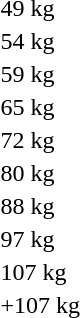<table>
<tr>
<td>49 kg</td>
<td></td>
<td></td>
<td></td>
</tr>
<tr>
<td>54 kg</td>
<td></td>
<td></td>
<td></td>
</tr>
<tr>
<td>59 kg</td>
<td></td>
<td></td>
<td></td>
</tr>
<tr>
<td>65 kg</td>
<td></td>
<td></td>
<td></td>
</tr>
<tr>
<td>72 kg</td>
<td></td>
<td></td>
<td></td>
</tr>
<tr>
<td>80 kg</td>
<td></td>
<td></td>
<td></td>
</tr>
<tr>
<td>88 kg</td>
<td></td>
<td></td>
<td></td>
</tr>
<tr>
<td>97 kg</td>
<td></td>
<td></td>
<td></td>
</tr>
<tr>
<td>107 kg</td>
<td></td>
<td></td>
<td></td>
</tr>
<tr>
<td>+107 kg</td>
<td></td>
<td></td>
<td></td>
</tr>
</table>
